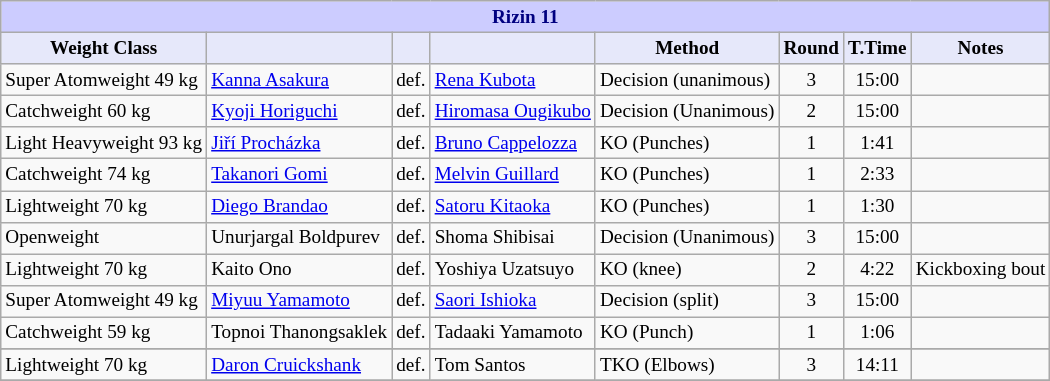<table class="wikitable" style="font-size: 80%;">
<tr>
<th colspan="8" style="background-color: #ccf; color: #000080; text-align: center;"><strong>Rizin 11</strong></th>
</tr>
<tr>
<th colspan="1" style="background-color: #E6E8FA; color: #000000; text-align: center;">Weight Class</th>
<th colspan="1" style="background-color: #E6E8FA; color: #000000; text-align: center;"></th>
<th colspan="1" style="background-color: #E6E8FA; color: #000000; text-align: center;"></th>
<th colspan="1" style="background-color: #E6E8FA; color: #000000; text-align: center;"></th>
<th colspan="1" style="background-color: #E6E8FA; color: #000000; text-align: center;">Method</th>
<th colspan="1" style="background-color: #E6E8FA; color: #000000; text-align: center;">Round</th>
<th colspan="1" style="background-color: #E6E8FA; color: #000000; text-align: center;">T.Time</th>
<th colspan="1" style="background-color: #E6E8FA; color: #000000; text-align: center;">Notes</th>
</tr>
<tr>
<td>Super Atomweight 49 kg</td>
<td> <a href='#'>Kanna Asakura</a></td>
<td align=center>def.</td>
<td> <a href='#'>Rena Kubota</a></td>
<td>Decision (unanimous)</td>
<td align=center>3</td>
<td align=center>15:00</td>
<td></td>
</tr>
<tr>
<td>Catchweight 60 kg</td>
<td> <a href='#'>Kyoji Horiguchi</a></td>
<td align=center>def.</td>
<td> <a href='#'>Hiromasa Ougikubo</a></td>
<td>Decision (Unanimous)</td>
<td align=center>2</td>
<td align=center>15:00</td>
<td></td>
</tr>
<tr>
<td>Light Heavyweight 93 kg</td>
<td> <a href='#'>Jiří Procházka</a></td>
<td align=center>def.</td>
<td> <a href='#'>Bruno Cappelozza</a></td>
<td>KO (Punches)</td>
<td align=center>1</td>
<td align=center>1:41</td>
<td></td>
</tr>
<tr>
<td>Catchweight 74 kg</td>
<td> <a href='#'>Takanori Gomi</a></td>
<td align=center>def.</td>
<td> <a href='#'>Melvin Guillard</a></td>
<td>KO (Punches)</td>
<td align=center>1</td>
<td align=center>2:33</td>
<td></td>
</tr>
<tr>
<td>Lightweight 70 kg</td>
<td> <a href='#'>Diego Brandao</a></td>
<td align=center>def.</td>
<td> <a href='#'>Satoru Kitaoka</a></td>
<td>KO (Punches)</td>
<td align=center>1</td>
<td align=center>1:30</td>
<td></td>
</tr>
<tr>
<td>Openweight</td>
<td> Unurjargal Boldpurev</td>
<td align=center>def.</td>
<td> Shoma Shibisai</td>
<td>Decision (Unanimous)</td>
<td align=center>3</td>
<td align=center>15:00</td>
<td></td>
</tr>
<tr>
<td>Lightweight 70 kg</td>
<td> Kaito Ono</td>
<td align=center>def.</td>
<td> Yoshiya Uzatsuyo</td>
<td>KO (knee)</td>
<td align=center>2</td>
<td align=center>4:22</td>
<td>Kickboxing bout</td>
</tr>
<tr>
<td>Super Atomweight 49 kg</td>
<td> <a href='#'>Miyuu Yamamoto</a></td>
<td align=center>def.</td>
<td> <a href='#'>Saori Ishioka</a></td>
<td>Decision (split)</td>
<td align=center>3</td>
<td align=center>15:00</td>
<td></td>
</tr>
<tr>
<td>Catchweight 59 kg </td>
<td> Topnoi Thanongsaklek</td>
<td align=center>def.</td>
<td> Tadaaki Yamamoto</td>
<td>KO (Punch)</td>
<td align=center>1</td>
<td align=center>1:06</td>
<td></td>
</tr>
<tr>
</tr>
<tr>
<td>Lightweight 70 kg </td>
<td> <a href='#'>Daron Cruickshank</a></td>
<td align=center>def.</td>
<td> Tom Santos</td>
<td>TKO (Elbows)</td>
<td align=center>3</td>
<td align=center>14:11</td>
<td></td>
</tr>
<tr>
</tr>
</table>
